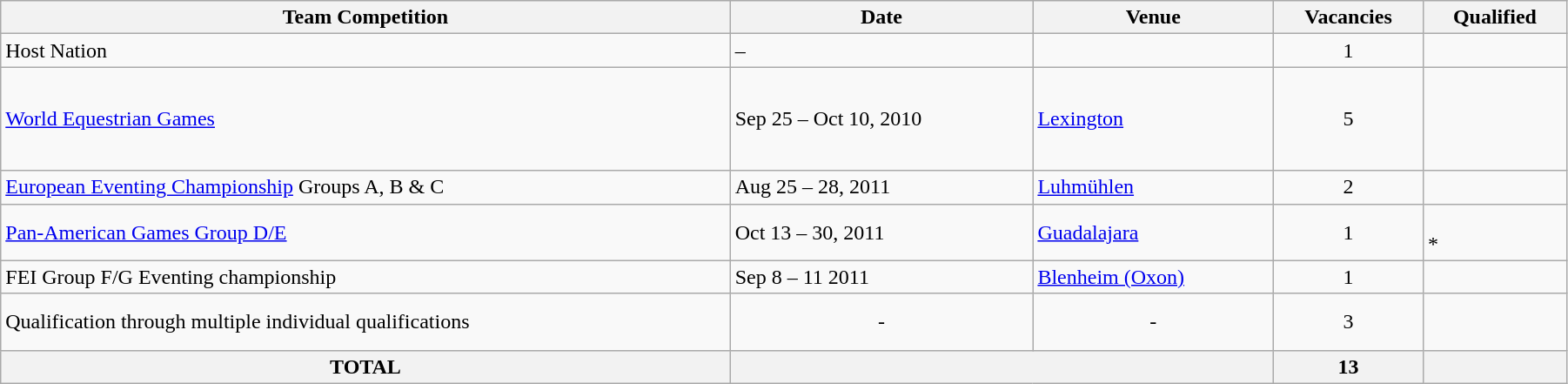<table class="wikitable" width=95%>
<tr>
<th scope="col">Team Competition</th>
<th>Date</th>
<th>Venue</th>
<th>Vacancies</th>
<th>Qualified</th>
</tr>
<tr>
<td>Host Nation</td>
<td>–</td>
<td></td>
<td align="center">1</td>
<td></td>
</tr>
<tr>
<td><a href='#'>World Equestrian Games</a></td>
<td>Sep 25 – Oct 10, 2010</td>
<td> <a href='#'>Lexington</a></td>
<td align="center">5</td>
<td><br><br><br><br></td>
</tr>
<tr>
<td><a href='#'>European Eventing Championship</a> Groups A, B & C</td>
<td>Aug 25 – 28, 2011</td>
<td> <a href='#'>Luhmühlen</a></td>
<td align="center">2</td>
<td><br></td>
</tr>
<tr>
<td><a href='#'>Pan-American Games Group D/E</a></td>
<td>Oct 13 – 30, 2011</td>
<td> <a href='#'>Guadalajara</a></td>
<td align="center">1</td>
<td><br><s></s>*</td>
</tr>
<tr>
<td>FEI Group F/G Eventing championship</td>
<td>Sep 8 – 11 2011</td>
<td> <a href='#'>Blenheim (Oxon)</a></td>
<td align="center">1</td>
<td></td>
</tr>
<tr>
<td>Qualification through multiple individual qualifications</td>
<td align="center">-</td>
<td align="center">-</td>
<td align="center">3</td>
<td><br><br></td>
</tr>
<tr>
<th>TOTAL</th>
<th colspan="2"></th>
<th>13</th>
<th></th>
</tr>
</table>
